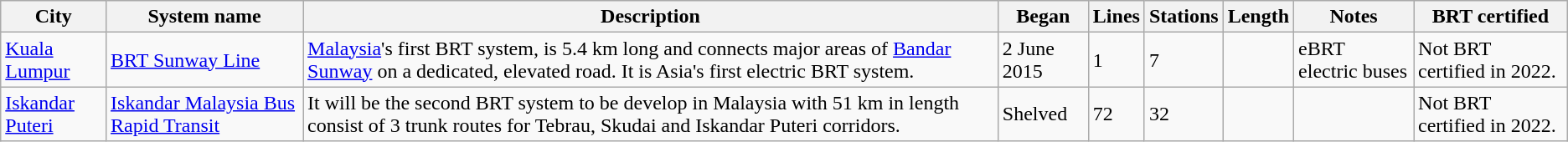<table class="wikitable">
<tr>
<th>City</th>
<th>System name</th>
<th>Description</th>
<th>Began</th>
<th>Lines</th>
<th>Stations</th>
<th>Length</th>
<th>Notes</th>
<th>BRT certified</th>
</tr>
<tr>
<td><a href='#'>Kuala Lumpur</a></td>
<td><a href='#'>BRT Sunway Line</a></td>
<td><a href='#'>Malaysia</a>'s first BRT system, is 5.4 km long and connects major areas of <a href='#'>Bandar Sunway</a> on a dedicated, elevated road. It is Asia's first electric BRT system.</td>
<td>2 June 2015</td>
<td>1</td>
<td>7</td>
<td></td>
<td>eBRT electric buses</td>
<td>Not BRT certified in 2022.</td>
</tr>
<tr>
<td><a href='#'>Iskandar Puteri</a></td>
<td><a href='#'>Iskandar Malaysia Bus Rapid Transit</a></td>
<td>It will be the second BRT system to be develop in Malaysia with 51 km in length consist of 3 trunk routes for Tebrau, Skudai and Iskandar Puteri corridors.</td>
<td>Shelved</td>
<td>72</td>
<td>32</td>
<td></td>
<td></td>
<td>Not BRT certified in 2022.</td>
</tr>
</table>
